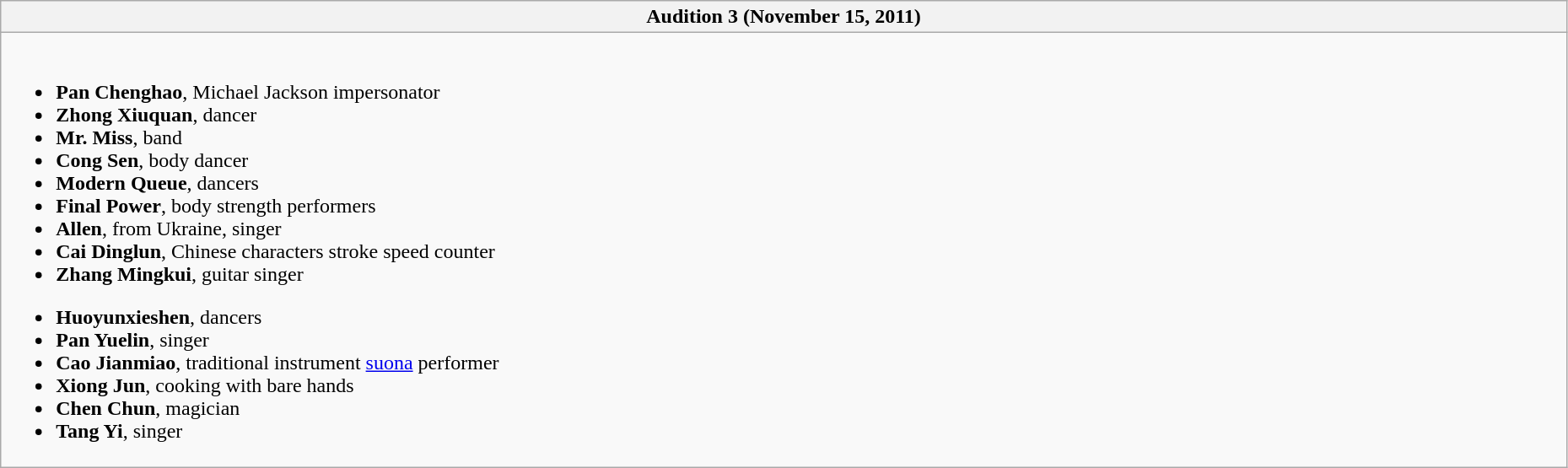<table class="wikitable collapsible collapsed" style="width: 98%">
<tr>
<th style="text-align: center">Audition 3 (November 15, 2011)</th>
</tr>
<tr>
<td><br><ul><li><strong>Pan Chenghao</strong>, Michael Jackson impersonator </li><li><strong>Zhong Xiuquan</strong>, dancer </li><li><strong>Mr. Miss</strong>, band </li><li><strong>Cong Sen</strong>, body dancer </li><li><strong>Modern Queue</strong>, dancers </li><li><strong>Final Power</strong>, body strength performers </li><li><strong>Allen</strong>, from Ukraine, singer </li><li><strong>Cai Dinglun</strong>, Chinese characters stroke speed counter </li><li><strong>Zhang Mingkui</strong>, guitar singer </li></ul><ul><li><strong>Huoyunxieshen</strong>, dancers </li><li><strong>Pan Yuelin</strong>, singer </li><li><strong>Cao Jianmiao</strong>, traditional instrument <a href='#'>suona</a> performer </li><li><strong>Xiong Jun</strong>, cooking with bare hands </li><li><strong>Chen Chun</strong>, magician </li><li><strong>Tang Yi</strong>, singer </li></ul></td>
</tr>
</table>
